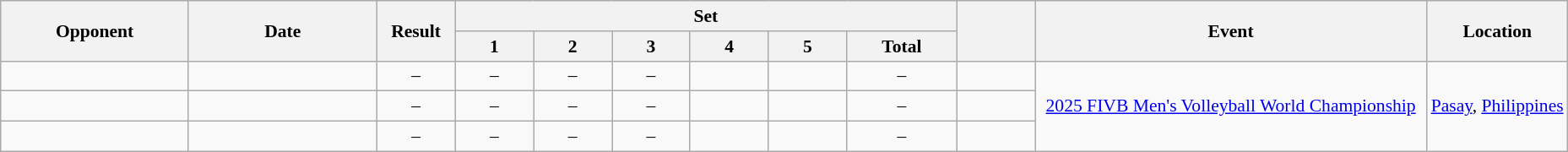<table class="wikitable" style="font-size:90%; width=100%">
<tr>
<th rowspan=2 width=12%>Opponent</th>
<th rowspan=2 width=12%>Date</th>
<th rowspan=2 width=5%>Result</th>
<th colspan=6>Set</th>
<th rowspan=2 width=5%></th>
<th rowspan=2 width=25%>Event</th>
<th rowspan=2 width=15%>Location</th>
</tr>
<tr>
<th width=5%>1</th>
<th width=5%>2</th>
<th width=5%>3</th>
<th width=5%>4</th>
<th width=5%>5</th>
<th width=7%>Total</th>
</tr>
<tr style="text-align:center;">
<td style="text-align:left;"></td>
<td></td>
<td style="background:">–</td>
<td>–</td>
<td>–</td>
<td>–</td>
<td></td>
<td></td>
<td>–</td>
<td style="color:"></td>
<td rowspan=3><a href='#'>2025 FIVB Men's Volleyball World Championship</a></td>
<td rowspan=3><a href='#'>Pasay</a>, <a href='#'>Philippines</a></td>
</tr>
<tr style="text-align:center;">
<td style="text-align:left;"></td>
<td></td>
<td style="background:">–</td>
<td>–</td>
<td>–</td>
<td>–</td>
<td></td>
<td></td>
<td>–</td>
<td style="color:"></td>
</tr>
<tr style="text-align:center;">
<td style="text-align:left;"></td>
<td></td>
<td style="background:">–</td>
<td>–</td>
<td>–</td>
<td>–</td>
<td></td>
<td></td>
<td>–</td>
<td style="color:"></td>
</tr>
</table>
